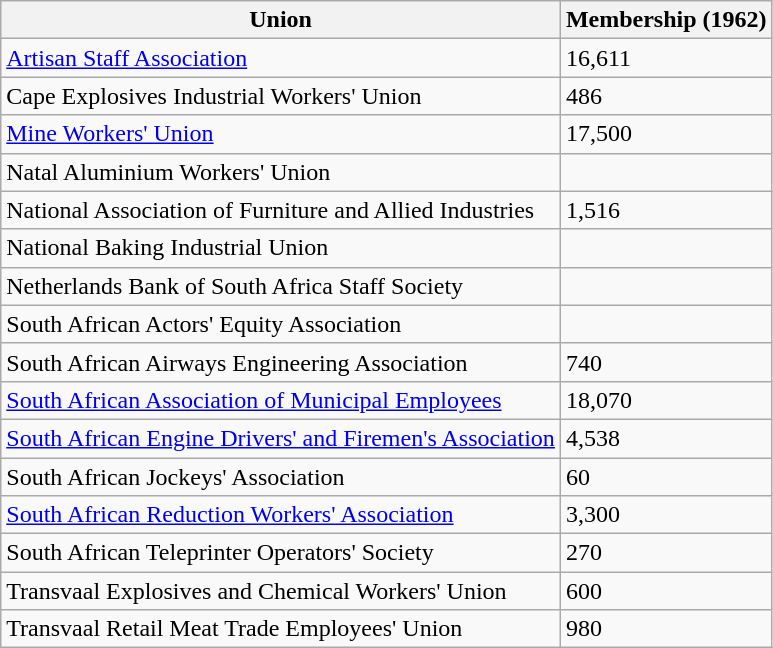<table class="wikitable sortable">
<tr>
<th>Union</th>
<th>Membership (1962)</th>
</tr>
<tr>
<td><a href='#'>Artisan Staff Association</a></td>
<td>16,611</td>
</tr>
<tr>
<td>Cape Explosives Industrial Workers' Union</td>
<td>486</td>
</tr>
<tr>
<td><a href='#'>Mine Workers' Union</a></td>
<td>17,500</td>
</tr>
<tr>
<td>Natal Aluminium Workers' Union</td>
<td></td>
</tr>
<tr>
<td>National Association of Furniture and Allied Industries</td>
<td>1,516</td>
</tr>
<tr>
<td>National Baking Industrial Union</td>
<td></td>
</tr>
<tr>
<td>Netherlands Bank of South Africa Staff Society</td>
<td></td>
</tr>
<tr>
<td>South African Actors' Equity Association</td>
<td></td>
</tr>
<tr>
<td>South African Airways Engineering Association</td>
<td>740</td>
</tr>
<tr>
<td><a href='#'>South African Association of Municipal Employees</a></td>
<td>18,070</td>
</tr>
<tr>
<td><a href='#'>South African Engine Drivers' and Firemen's Association</a></td>
<td>4,538</td>
</tr>
<tr>
<td>South African Jockeys' Association</td>
<td>60</td>
</tr>
<tr>
<td><a href='#'>South African Reduction Workers' Association</a></td>
<td>3,300</td>
</tr>
<tr>
<td>South African Teleprinter Operators' Society</td>
<td>270</td>
</tr>
<tr>
<td>Transvaal Explosives and Chemical Workers' Union</td>
<td>600</td>
</tr>
<tr>
<td>Transvaal Retail Meat Trade Employees' Union</td>
<td>980</td>
</tr>
</table>
